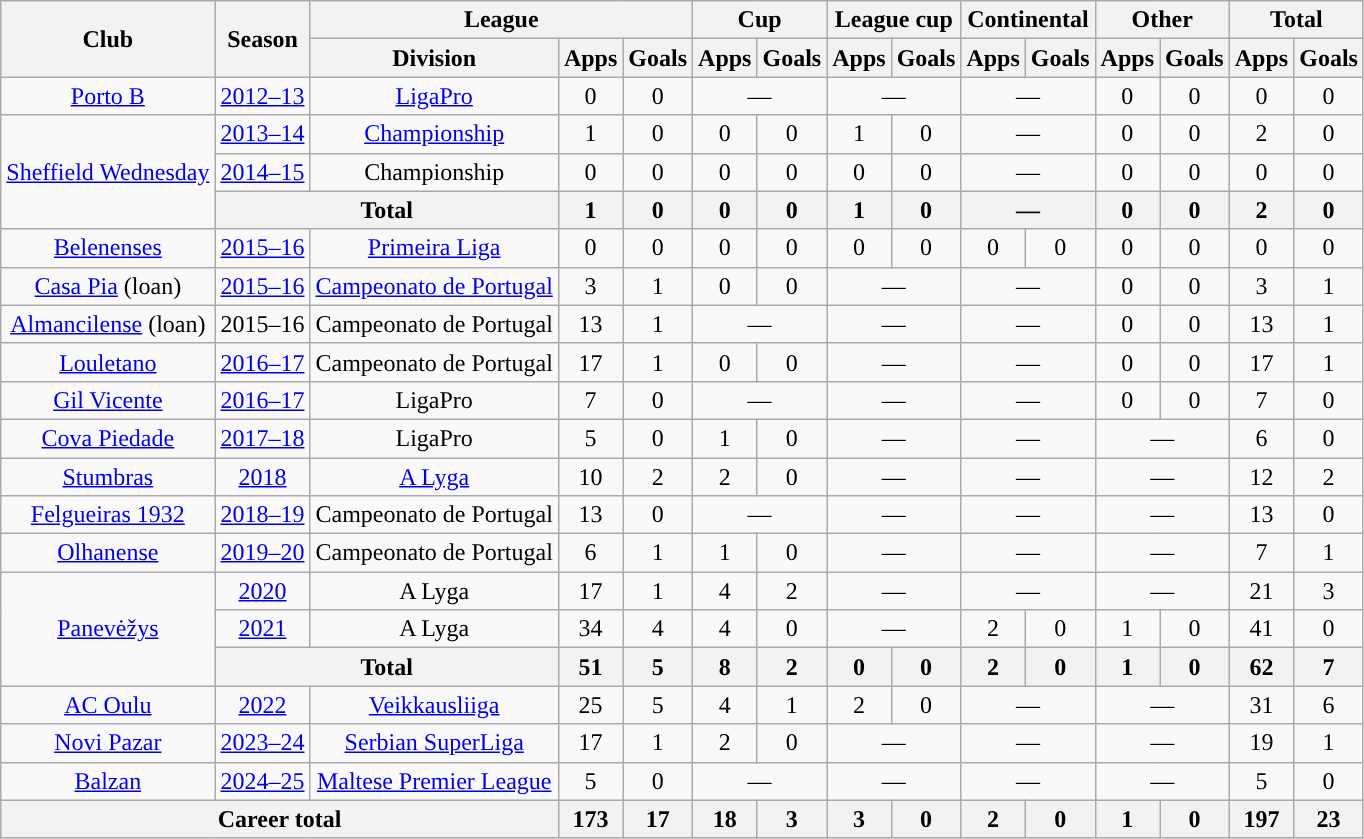<table class="wikitable" style="text-align:center">
<tr>
<th rowspan="2">Club</th>
<th rowspan="2">Season</th>
<th colspan="3">League</th>
<th colspan="2">Cup</th>
<th colspan="2">League cup</th>
<th colspan="2">Continental</th>
<th colspan="2">Other</th>
<th colspan="2">Total</th>
</tr>
<tr>
<th>Division</th>
<th>Apps</th>
<th>Goals</th>
<th>Apps</th>
<th>Goals</th>
<th>Apps</th>
<th>Goals</th>
<th>Apps</th>
<th>Goals</th>
<th>Apps</th>
<th>Goals</th>
<th>Apps</th>
<th>Goals</th>
</tr>
<tr>
<td><a href='#'>Porto B</a></td>
<td><a href='#'>2012–13</a></td>
<td rowspan="1"><a href='#'>LigaPro</a></td>
<td>0</td>
<td>0</td>
<td colspan="2">—</td>
<td colspan="2">—</td>
<td colspan="2">—</td>
<td>0</td>
<td>0</td>
<td>0</td>
<td>0</td>
</tr>
<tr>
<td rowspan="3"><a href='#'>Sheffield Wednesday</a></td>
<td><a href='#'>2013–14</a></td>
<td><a href='#'>Championship</a></td>
<td>1</td>
<td>0</td>
<td>0</td>
<td>0</td>
<td>1</td>
<td>0</td>
<td colspan="2">—</td>
<td>0</td>
<td>0</td>
<td>2</td>
<td>0</td>
</tr>
<tr>
<td><a href='#'>2014–15</a></td>
<td>Championship</td>
<td>0</td>
<td>0</td>
<td>0</td>
<td>0</td>
<td>0</td>
<td>0</td>
<td colspan="2">—</td>
<td>0</td>
<td>0</td>
<td>0</td>
<td>0</td>
</tr>
<tr>
<th colspan="2">Total</th>
<th>1</th>
<th>0</th>
<th>0</th>
<th>0</th>
<th>1</th>
<th>0</th>
<th colspan="2">—</th>
<th>0</th>
<th>0</th>
<th>2</th>
<th>0</th>
</tr>
<tr>
<td><a href='#'>Belenenses</a></td>
<td><a href='#'>2015–16</a></td>
<td><a href='#'>Primeira Liga</a></td>
<td>0</td>
<td>0</td>
<td>0</td>
<td>0</td>
<td>0</td>
<td>0</td>
<td>0</td>
<td>0</td>
<td>0</td>
<td>0</td>
<td>0</td>
<td>0</td>
</tr>
<tr>
<td><a href='#'>Casa Pia</a> (loan)</td>
<td><a href='#'>2015–16</a></td>
<td><a href='#'>Campeonato de Portugal</a></td>
<td>3</td>
<td>1</td>
<td>0</td>
<td>0</td>
<td colspan="2">—</td>
<td colspan="2">—</td>
<td>0</td>
<td>0</td>
<td>3</td>
<td>1</td>
</tr>
<tr>
<td><a href='#'>Almancilense</a> (loan)</td>
<td>2015–16</td>
<td>Campeonato de Portugal</td>
<td>13</td>
<td>1</td>
<td colspan="2">—</td>
<td colspan="2">—</td>
<td colspan="2">—</td>
<td>0</td>
<td>0</td>
<td>13</td>
<td>1</td>
</tr>
<tr>
<td><a href='#'>Louletano</a></td>
<td><a href='#'>2016–17</a></td>
<td>Campeonato de Portugal</td>
<td>17</td>
<td>1</td>
<td>0</td>
<td>0</td>
<td colspan="2">—</td>
<td colspan="2">—</td>
<td>0</td>
<td>0</td>
<td>17</td>
<td>1</td>
</tr>
<tr>
<td><a href='#'>Gil Vicente</a></td>
<td><a href='#'>2016–17</a></td>
<td>LigaPro</td>
<td>7</td>
<td>0</td>
<td colspan="2">—</td>
<td colspan="2">—</td>
<td colspan="2">—</td>
<td>0</td>
<td>0</td>
<td>7</td>
<td>0</td>
</tr>
<tr>
<td><a href='#'>Cova Piedade</a></td>
<td><a href='#'>2017–18</a></td>
<td>LigaPro</td>
<td>5</td>
<td>0</td>
<td>1</td>
<td>0</td>
<td colspan="2">—</td>
<td colspan="2">—</td>
<td colspan="2">—</td>
<td>6</td>
<td>0</td>
</tr>
<tr>
<td><a href='#'>Stumbras</a></td>
<td><a href='#'>2018</a></td>
<td><a href='#'>A Lyga</a></td>
<td>10</td>
<td>2</td>
<td>2</td>
<td>0</td>
<td colspan="2">—</td>
<td colspan="2">—</td>
<td colspan="2">—</td>
<td>12</td>
<td>2</td>
</tr>
<tr>
<td><a href='#'>Felgueiras 1932</a></td>
<td><a href='#'>2018–19</a></td>
<td>Campeonato de Portugal</td>
<td>13</td>
<td>0</td>
<td colspan="2">—</td>
<td colspan="2">—</td>
<td colspan="2">—</td>
<td colspan="2">—</td>
<td>13</td>
<td>0</td>
</tr>
<tr>
<td><a href='#'>Olhanense</a></td>
<td><a href='#'>2019–20</a></td>
<td>Campeonato de Portugal</td>
<td>6</td>
<td>1</td>
<td>1</td>
<td>0</td>
<td colspan="2">—</td>
<td colspan="2">—</td>
<td colspan="2">—</td>
<td>7</td>
<td>1</td>
</tr>
<tr>
<td rowspan=3><a href='#'>Panevėžys</a></td>
<td><a href='#'>2020</a></td>
<td>A Lyga</td>
<td>17</td>
<td>1</td>
<td>4</td>
<td>2</td>
<td colspan="2">—</td>
<td colspan="2">—</td>
<td colspan="2">—</td>
<td>21</td>
<td>3</td>
</tr>
<tr>
<td><a href='#'>2021</a></td>
<td>A Lyga</td>
<td>34</td>
<td>4</td>
<td>4</td>
<td>0</td>
<td colspan="2">—</td>
<td>2</td>
<td>0</td>
<td>1</td>
<td>0</td>
<td>41</td>
<td>0</td>
</tr>
<tr>
<th colspan=2>Total</th>
<th>51</th>
<th>5</th>
<th>8</th>
<th>2</th>
<th>0</th>
<th>0</th>
<th>2</th>
<th>0</th>
<th>1</th>
<th>0</th>
<th>62</th>
<th>7</th>
</tr>
<tr>
<td><a href='#'>AC Oulu</a></td>
<td><a href='#'>2022</a></td>
<td><a href='#'>Veikkausliiga</a></td>
<td>25</td>
<td>5</td>
<td>4</td>
<td>1</td>
<td>2</td>
<td>0</td>
<td colspan="2">—</td>
<td colspan="2">—</td>
<td>31</td>
<td>6</td>
</tr>
<tr>
<td><a href='#'>Novi Pazar</a></td>
<td><a href='#'>2023–24</a></td>
<td><a href='#'>Serbian SuperLiga</a></td>
<td>17</td>
<td>1</td>
<td>2</td>
<td>0</td>
<td colspan="2">—</td>
<td colspan="2">—</td>
<td colspan="2">—</td>
<td>19</td>
<td>1</td>
</tr>
<tr>
<td><a href='#'>Balzan</a></td>
<td><a href='#'>2024–25</a></td>
<td><a href='#'>Maltese Premier League</a></td>
<td>5</td>
<td>0</td>
<td colspan="2">—</td>
<td colspan="2">—</td>
<td colspan="2">—</td>
<td colspan="2">—</td>
<td>5</td>
<td>0</td>
</tr>
<tr>
<th colspan="3">Career total</th>
<th>173</th>
<th>17</th>
<th>18</th>
<th>3</th>
<th>3</th>
<th>0</th>
<th>2</th>
<th>0</th>
<th>1</th>
<th>0</th>
<th>197</th>
<th>23</th>
</tr>
</table>
